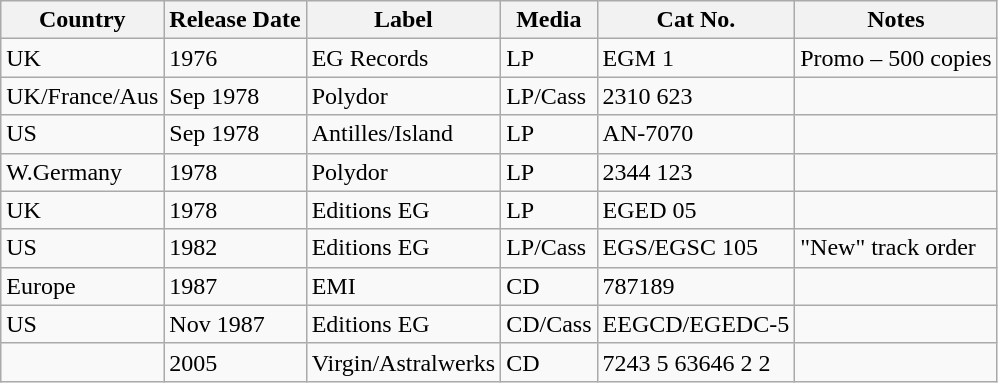<table class="wikitable">
<tr>
<th>Country</th>
<th>Release Date</th>
<th>Label</th>
<th>Media</th>
<th>Cat No.</th>
<th>Notes</th>
</tr>
<tr>
<td>UK</td>
<td>1976</td>
<td>EG Records</td>
<td>LP</td>
<td>EGM 1</td>
<td>Promo – 500 copies</td>
</tr>
<tr>
<td>UK/France/Aus</td>
<td>Sep 1978</td>
<td>Polydor</td>
<td>LP/Cass</td>
<td>2310 623</td>
<td></td>
</tr>
<tr>
<td>US</td>
<td>Sep 1978</td>
<td>Antilles/Island</td>
<td>LP</td>
<td>AN-7070</td>
<td></td>
</tr>
<tr>
<td>W.Germany</td>
<td>1978</td>
<td>Polydor</td>
<td>LP</td>
<td>2344 123</td>
<td></td>
</tr>
<tr>
<td>UK</td>
<td>1978</td>
<td>Editions EG</td>
<td>LP</td>
<td>EGED 05</td>
<td></td>
</tr>
<tr>
<td>US</td>
<td>1982</td>
<td>Editions EG</td>
<td>LP/Cass</td>
<td>EGS/EGSC 105</td>
<td>"New" track order</td>
</tr>
<tr>
<td>Europe</td>
<td>1987</td>
<td>EMI</td>
<td>CD</td>
<td>787189</td>
<td></td>
</tr>
<tr>
<td>US</td>
<td>Nov 1987</td>
<td>Editions EG</td>
<td>CD/Cass</td>
<td>EEGCD/EGEDC-5</td>
<td></td>
</tr>
<tr>
<td></td>
<td>2005</td>
<td>Virgin/Astralwerks</td>
<td>CD</td>
<td>7243 5 63646 2 2</td>
<td></td>
</tr>
</table>
